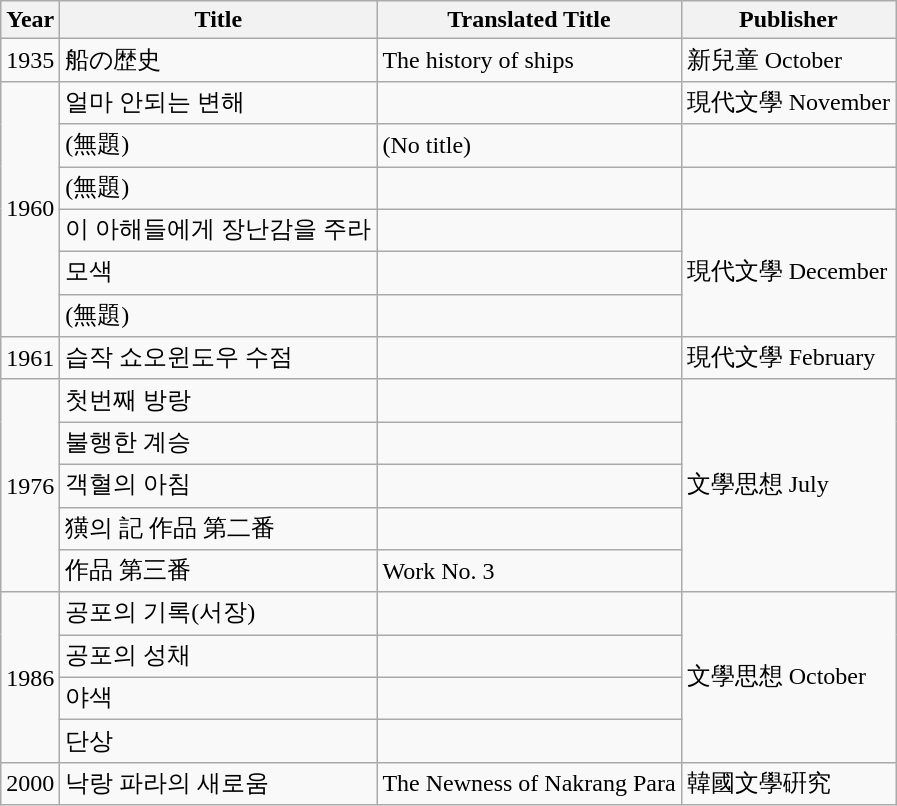<table class="wikitable">
<tr>
<th>Year</th>
<th>Title</th>
<th>Translated Title</th>
<th>Publisher</th>
</tr>
<tr>
<td>1935</td>
<td>船の歴史</td>
<td>The history of ships</td>
<td>新兒童 October</td>
</tr>
<tr>
<td rowspan="6">1960</td>
<td>얼마 안되는 변해</td>
<td></td>
<td>現代文學 November</td>
</tr>
<tr>
<td>(無題)</td>
<td>(No title)</td>
<td></td>
</tr>
<tr>
<td>(無題)</td>
<td></td>
<td></td>
</tr>
<tr>
<td>이 아해들에게 장난감을 주라</td>
<td></td>
<td rowspan="3">現代文學 December</td>
</tr>
<tr>
<td>모색</td>
<td></td>
</tr>
<tr>
<td>(無題)</td>
<td></td>
</tr>
<tr>
<td>1961</td>
<td>습작 쇼오윈도우 수점</td>
<td></td>
<td>現代文學 February</td>
</tr>
<tr>
<td rowspan="5">1976</td>
<td>첫번째 방랑</td>
<td></td>
<td rowspan="5">文學思想 July</td>
</tr>
<tr>
<td>불행한 계승</td>
<td></td>
</tr>
<tr>
<td>객혈의 아침</td>
<td></td>
</tr>
<tr>
<td>獚의 記 作品 第二番</td>
<td></td>
</tr>
<tr>
<td>作品 第三番</td>
<td>Work No. 3</td>
</tr>
<tr>
<td rowspan="4">1986</td>
<td>공포의 기록(서장)</td>
<td></td>
<td rowspan="4">文學思想 October</td>
</tr>
<tr>
<td>공포의 성채</td>
<td></td>
</tr>
<tr>
<td>야색</td>
<td></td>
</tr>
<tr>
<td>단상</td>
<td></td>
</tr>
<tr>
<td>2000</td>
<td>낙랑 파라의 새로움</td>
<td>The Newness of Nakrang Para</td>
<td>韓國文學硏究</td>
</tr>
</table>
